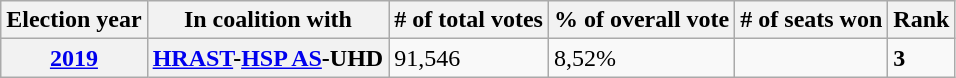<table class="wikitable">
<tr>
<th>Election year</th>
<th>In coalition with</th>
<th># of total votes</th>
<th>% of overall vote</th>
<th># of seats won</th>
<th>Rank</th>
</tr>
<tr>
<th><a href='#'>2019</a></th>
<th><a href='#'>HRAST</a>-<a href='#'>HSP AS</a>-UHD</th>
<td>91,546</td>
<td>8,52%</td>
<td></td>
<td><strong>3</strong></td>
</tr>
</table>
